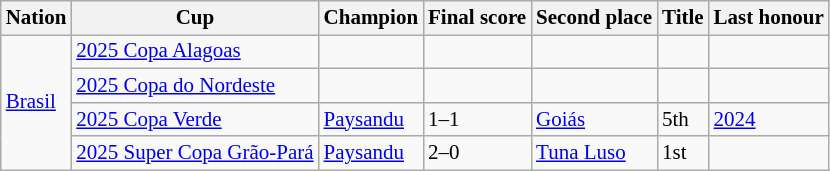<table class=wikitable style="font-size:14px">
<tr>
<th>Nation</th>
<th>Cup</th>
<th>Champion</th>
<th>Final score</th>
<th>Second place</th>
<th data-sort-type="number">Title</th>
<th>Last honour</th>
</tr>
<tr>
<td rowspan=4> <a href='#'>Brasil</a></td>
<td><a href='#'>2025 Copa Alagoas</a></td>
<td></td>
<td></td>
<td></td>
<td></td>
<td></td>
</tr>
<tr>
<td><a href='#'>2025 Copa do Nordeste</a></td>
<td></td>
<td></td>
<td></td>
<td></td>
<td></td>
</tr>
<tr>
<td><a href='#'>2025 Copa Verde</a></td>
<td><a href='#'>Paysandu</a></td>
<td>1–1 </td>
<td><a href='#'>Goiás</a></td>
<td>5th</td>
<td><a href='#'>2024</a></td>
</tr>
<tr>
<td><a href='#'>2025 Super Copa Grão-Pará</a></td>
<td><a href='#'>Paysandu</a></td>
<td>2–0</td>
<td><a href='#'>Tuna Luso</a></td>
<td>1st</td>
<td></td>
</tr>
</table>
